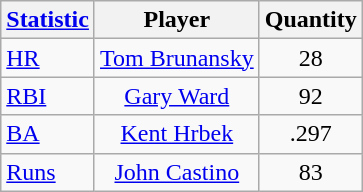<table class="wikitable" style="text-align: center;">
<tr>
<th><a href='#'>Statistic</a></th>
<th>Player</th>
<th>Quantity</th>
</tr>
<tr>
<td align="left"><a href='#'>HR</a></td>
<td><a href='#'>Tom Brunansky</a></td>
<td>28</td>
</tr>
<tr>
<td align="left"><a href='#'>RBI</a></td>
<td><a href='#'>Gary Ward</a></td>
<td>92</td>
</tr>
<tr>
<td align="left"><a href='#'>BA</a></td>
<td><a href='#'>Kent Hrbek</a></td>
<td>.297</td>
</tr>
<tr>
<td align="left"><a href='#'>Runs</a></td>
<td><a href='#'>John Castino</a></td>
<td>83</td>
</tr>
</table>
